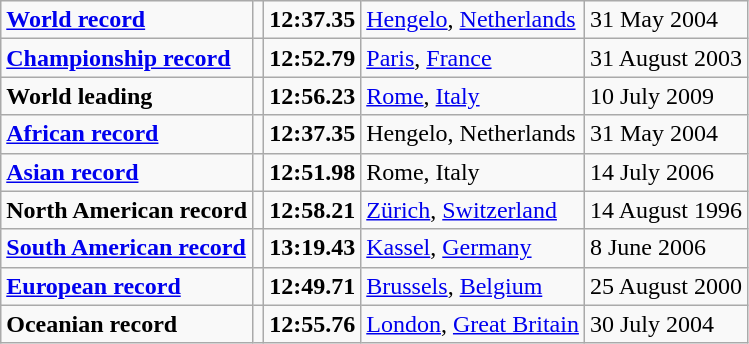<table class="wikitable">
<tr>
<td><strong><a href='#'>World record</a></strong></td>
<td></td>
<td><strong>12:37.35</strong></td>
<td><a href='#'>Hengelo</a>, <a href='#'>Netherlands</a></td>
<td>31 May 2004</td>
</tr>
<tr>
<td><strong><a href='#'>Championship record</a></strong></td>
<td></td>
<td><strong>12:52.79</strong></td>
<td><a href='#'>Paris</a>, <a href='#'>France</a></td>
<td>31 August 2003</td>
</tr>
<tr>
<td><strong>World leading</strong></td>
<td></td>
<td><strong>12:56.23</strong></td>
<td><a href='#'>Rome</a>, <a href='#'>Italy</a></td>
<td>10 July 2009</td>
</tr>
<tr>
<td><strong><a href='#'>African record</a></strong></td>
<td></td>
<td><strong>12:37.35</strong></td>
<td>Hengelo, Netherlands</td>
<td>31 May 2004</td>
</tr>
<tr>
<td><strong><a href='#'>Asian record</a></strong></td>
<td></td>
<td><strong>12:51.98</strong></td>
<td>Rome, Italy</td>
<td>14 July 2006</td>
</tr>
<tr>
<td><strong>North American record</strong></td>
<td></td>
<td><strong>12:58.21</strong></td>
<td><a href='#'>Zürich</a>, <a href='#'>Switzerland</a></td>
<td>14 August 1996</td>
</tr>
<tr>
<td><strong><a href='#'>South American record</a></strong></td>
<td></td>
<td><strong>13:19.43</strong></td>
<td><a href='#'>Kassel</a>, <a href='#'>Germany</a></td>
<td>8 June 2006</td>
</tr>
<tr>
<td><strong><a href='#'>European record</a></strong></td>
<td></td>
<td><strong>12:49.71</strong></td>
<td><a href='#'>Brussels</a>, <a href='#'>Belgium</a></td>
<td>25 August 2000</td>
</tr>
<tr>
<td><strong>Oceanian record</strong></td>
<td></td>
<td><strong>12:55.76</strong></td>
<td><a href='#'>London</a>, <a href='#'>Great Britain</a></td>
<td>30 July 2004</td>
</tr>
</table>
